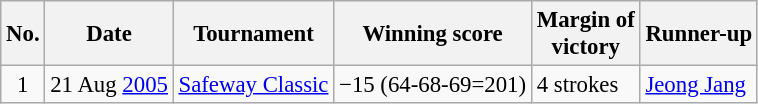<table class="wikitable" style="font-size:95%;">
<tr>
<th>No.</th>
<th>Date</th>
<th>Tournament</th>
<th>Winning score</th>
<th>Margin of<br>victory</th>
<th>Runner-up</th>
</tr>
<tr>
<td align=center>1</td>
<td align=right>21 Aug <a href='#'>2005</a></td>
<td><a href='#'>Safeway Classic</a></td>
<td>−15 (64-68-69=201)</td>
<td>4 strokes</td>
<td> <a href='#'>Jeong Jang</a></td>
</tr>
</table>
